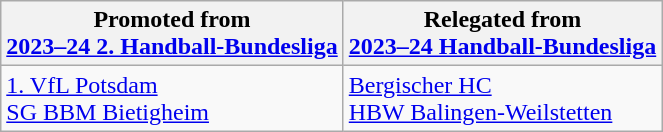<table class="wikitable">
<tr>
<th>Promoted from<br><a href='#'>2023–24 2. Handball-Bundesliga</a></th>
<th>Relegated from<br><a href='#'>2023–24 Handball-Bundesliga</a></th>
</tr>
<tr>
<td><a href='#'>1. VfL Potsdam</a><br><a href='#'>SG BBM Bietigheim</a></td>
<td><a href='#'>Bergischer HC</a><br><a href='#'>HBW Balingen-Weilstetten</a></td>
</tr>
</table>
